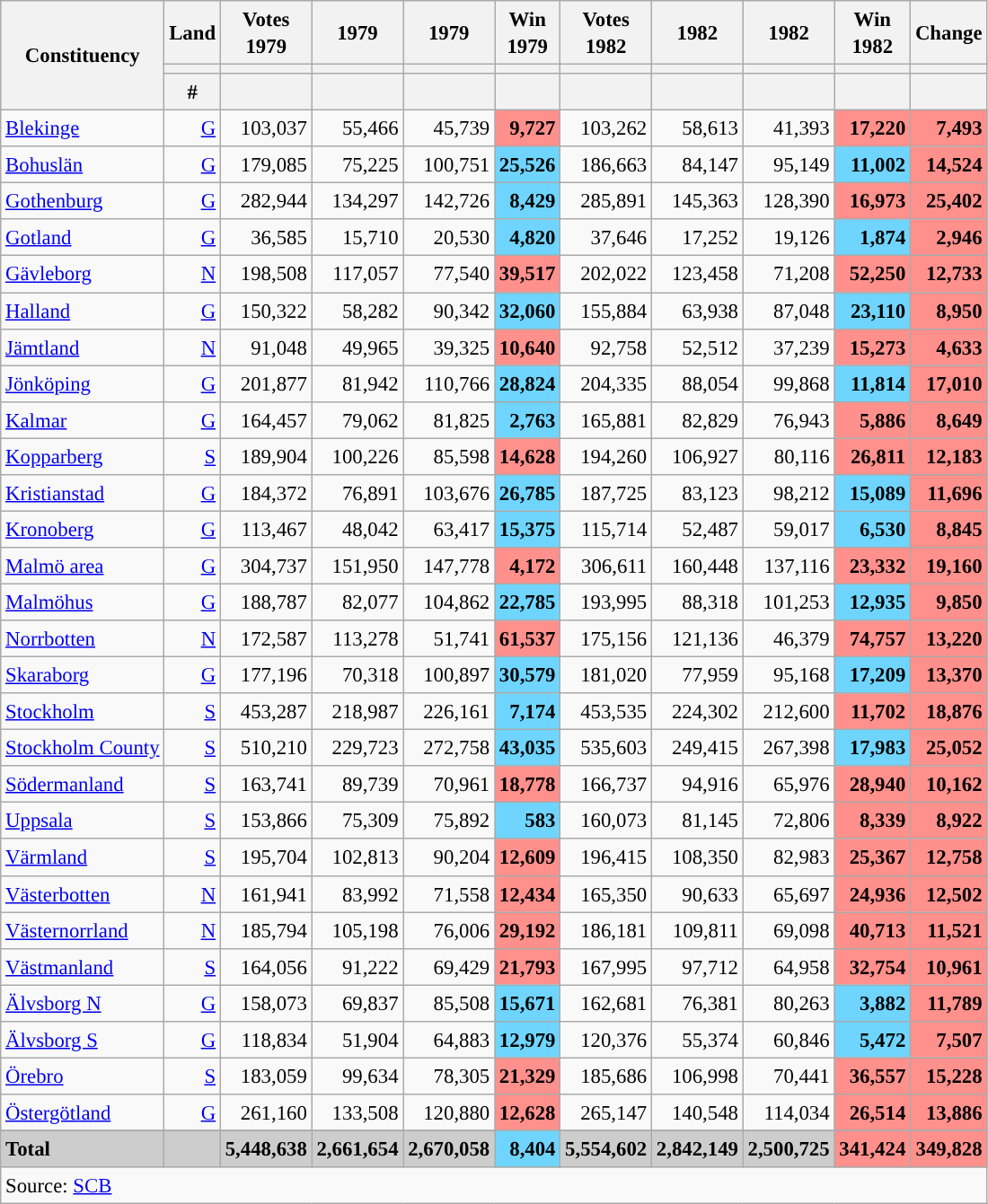<table class="wikitable sortable" style="text-align:right; font-size:95%; line-height:20px;">
<tr>
<th rowspan="3">Constituency</th>
<th>Land</th>
<th width="30px" class="unsortable">Votes 1979</th>
<th> 1979</th>
<th> 1979</th>
<th width="30px" class="unsortable">Win 1979</th>
<th width="30px" class="unsortable">Votes 1982</th>
<th> 1982</th>
<th> 1982</th>
<th width="30px" class="unsortable">Win 1982</th>
<th width="30px" class="unsortable">Change</th>
</tr>
<tr>
<th></th>
<th></th>
<th style="background:"></th>
<th style="background:"></th>
<th></th>
<th></th>
<th style="background:"></th>
<th style="background:"></th>
<th></th>
<th></th>
</tr>
<tr>
<th data-sort-type="number">#</th>
<th data-sort-type="number"></th>
<th data-sort-type="number"></th>
<th data-sort-type="number"></th>
<th data-sort-type="number"></th>
<th data-sort-type="number"></th>
<th data-sort-type="number"></th>
<th data-sort-type="number"></th>
<th data-sort-type="number"></th>
<th data-sort-type="number"></th>
</tr>
<tr>
<td align="left"><a href='#'>Blekinge</a></td>
<td><a href='#'>G</a></td>
<td>103,037</td>
<td>55,466</td>
<td>45,739</td>
<td bgcolor=#ff908c><strong>9,727</strong></td>
<td>103,262</td>
<td>58,613</td>
<td>41,393</td>
<td bgcolor=#ff908c><strong>17,220</strong></td>
<td bgcolor=#ff908c><strong>7,493</strong></td>
</tr>
<tr>
<td align="left"><a href='#'>Bohuslän</a></td>
<td><a href='#'>G</a></td>
<td>179,085</td>
<td>75,225</td>
<td>100,751</td>
<td bgcolor=#6fd5fe><strong>25,526</strong></td>
<td>186,663</td>
<td>84,147</td>
<td>95,149</td>
<td bgcolor=#6fd5fe><strong>11,002</strong></td>
<td bgcolor=#ff908c><strong>14,524</strong></td>
</tr>
<tr>
<td align="left"><a href='#'>Gothenburg</a></td>
<td><a href='#'>G</a></td>
<td>282,944</td>
<td>134,297</td>
<td>142,726</td>
<td bgcolor=#6fd5fe><strong>8,429</strong></td>
<td>285,891</td>
<td>145,363</td>
<td>128,390</td>
<td bgcolor=#ff908c><strong>16,973</strong></td>
<td bgcolor=#ff908c><strong>25,402</strong></td>
</tr>
<tr>
<td align="left"><a href='#'>Gotland</a></td>
<td><a href='#'>G</a></td>
<td>36,585</td>
<td>15,710</td>
<td>20,530</td>
<td bgcolor=#6fd5fe><strong>4,820</strong></td>
<td>37,646</td>
<td>17,252</td>
<td>19,126</td>
<td bgcolor=#6fd5fe><strong>1,874</strong></td>
<td bgcolor=#ff908c><strong>2,946</strong></td>
</tr>
<tr>
<td align="left"><a href='#'>Gävleborg</a></td>
<td><a href='#'>N</a></td>
<td>198,508</td>
<td>117,057</td>
<td>77,540</td>
<td bgcolor=#ff908c><strong>39,517</strong></td>
<td>202,022</td>
<td>123,458</td>
<td>71,208</td>
<td bgcolor=#ff908c><strong>52,250</strong></td>
<td bgcolor=#ff908c><strong>12,733</strong></td>
</tr>
<tr>
<td align="left"><a href='#'>Halland</a></td>
<td><a href='#'>G</a></td>
<td>150,322</td>
<td>58,282</td>
<td>90,342</td>
<td bgcolor=#6fd5fe><strong>32,060</strong></td>
<td>155,884</td>
<td>63,938</td>
<td>87,048</td>
<td bgcolor=#6fd5fe><strong>23,110</strong></td>
<td bgcolor=#ff908c><strong>8,950</strong></td>
</tr>
<tr>
<td align="left"><a href='#'>Jämtland</a></td>
<td><a href='#'>N</a></td>
<td>91,048</td>
<td>49,965</td>
<td>39,325</td>
<td bgcolor=#ff908c><strong>10,640</strong></td>
<td>92,758</td>
<td>52,512</td>
<td>37,239</td>
<td bgcolor=#ff908c><strong>15,273</strong></td>
<td bgcolor=#ff908c><strong>4,633</strong></td>
</tr>
<tr>
<td align="left"><a href='#'>Jönköping</a></td>
<td><a href='#'>G</a></td>
<td>201,877</td>
<td>81,942</td>
<td>110,766</td>
<td bgcolor=#6fd5fe><strong>28,824</strong></td>
<td>204,335</td>
<td>88,054</td>
<td>99,868</td>
<td bgcolor=#6fd5fe><strong>11,814</strong></td>
<td bgcolor=#ff908c><strong>17,010</strong></td>
</tr>
<tr>
<td align="left"><a href='#'>Kalmar</a></td>
<td><a href='#'>G</a></td>
<td>164,457</td>
<td>79,062</td>
<td>81,825</td>
<td bgcolor=#6fd5fe><strong>2,763</strong></td>
<td>165,881</td>
<td>82,829</td>
<td>76,943</td>
<td bgcolor=#ff908c><strong>5,886</strong></td>
<td bgcolor=#ff908c><strong>8,649</strong></td>
</tr>
<tr>
<td align="left"><a href='#'>Kopparberg</a></td>
<td><a href='#'>S</a></td>
<td>189,904</td>
<td>100,226</td>
<td>85,598</td>
<td bgcolor=#ff908c><strong>14,628</strong></td>
<td>194,260</td>
<td>106,927</td>
<td>80,116</td>
<td bgcolor=#ff908c><strong>26,811</strong></td>
<td bgcolor=#ff908c><strong>12,183</strong></td>
</tr>
<tr>
<td align="left"><a href='#'>Kristianstad</a></td>
<td><a href='#'>G</a></td>
<td>184,372</td>
<td>76,891</td>
<td>103,676</td>
<td bgcolor=#6fd5fe><strong>26,785</strong></td>
<td>187,725</td>
<td>83,123</td>
<td>98,212</td>
<td bgcolor=#6fd5fe><strong>15,089</strong></td>
<td bgcolor=#ff908c><strong>11,696</strong></td>
</tr>
<tr>
<td align="left"><a href='#'>Kronoberg</a></td>
<td><a href='#'>G</a></td>
<td>113,467</td>
<td>48,042</td>
<td>63,417</td>
<td bgcolor=#6fd5fe><strong>15,375</strong></td>
<td>115,714</td>
<td>52,487</td>
<td>59,017</td>
<td bgcolor=#6fd5fe><strong>6,530</strong></td>
<td bgcolor=#ff908c><strong>8,845</strong></td>
</tr>
<tr>
<td align="left"><a href='#'>Malmö area</a></td>
<td><a href='#'>G</a></td>
<td>304,737</td>
<td>151,950</td>
<td>147,778</td>
<td bgcolor=#ff908c><strong>4,172</strong></td>
<td>306,611</td>
<td>160,448</td>
<td>137,116</td>
<td bgcolor=#ff908c><strong>23,332</strong></td>
<td bgcolor=#ff908c><strong>19,160</strong></td>
</tr>
<tr>
<td align="left"><a href='#'>Malmöhus</a></td>
<td><a href='#'>G</a></td>
<td>188,787</td>
<td>82,077</td>
<td>104,862</td>
<td bgcolor=#6fd5fe><strong>22,785</strong></td>
<td>193,995</td>
<td>88,318</td>
<td>101,253</td>
<td bgcolor=#6fd5fe><strong>12,935</strong></td>
<td bgcolor=#ff908c><strong>9,850</strong></td>
</tr>
<tr>
<td align="left"><a href='#'>Norrbotten</a></td>
<td><a href='#'>N</a></td>
<td>172,587</td>
<td>113,278</td>
<td>51,741</td>
<td bgcolor=#ff908c><strong>61,537</strong></td>
<td>175,156</td>
<td>121,136</td>
<td>46,379</td>
<td bgcolor=#ff908c><strong>74,757</strong></td>
<td bgcolor=#ff908c><strong>13,220</strong></td>
</tr>
<tr>
<td align="left"><a href='#'>Skaraborg</a></td>
<td><a href='#'>G</a></td>
<td>177,196</td>
<td>70,318</td>
<td>100,897</td>
<td bgcolor=#6fd5fe><strong>30,579</strong></td>
<td>181,020</td>
<td>77,959</td>
<td>95,168</td>
<td bgcolor=#6fd5fe><strong>17,209</strong></td>
<td bgcolor=#ff908c><strong>13,370</strong></td>
</tr>
<tr>
<td align="left"><a href='#'>Stockholm</a></td>
<td><a href='#'>S</a></td>
<td>453,287</td>
<td>218,987</td>
<td>226,161</td>
<td bgcolor=#6fd5fe><strong>7,174</strong></td>
<td>453,535</td>
<td>224,302</td>
<td>212,600</td>
<td bgcolor=#ff908c><strong>11,702</strong></td>
<td bgcolor=#ff908c><strong>18,876</strong></td>
</tr>
<tr>
<td align="left"><a href='#'>Stockholm County</a></td>
<td><a href='#'>S</a></td>
<td>510,210</td>
<td>229,723</td>
<td>272,758</td>
<td bgcolor=#6fd5fe><strong>43,035</strong></td>
<td>535,603</td>
<td>249,415</td>
<td>267,398</td>
<td bgcolor=#6fd5fe><strong>17,983</strong></td>
<td bgcolor=#ff908c><strong>25,052</strong></td>
</tr>
<tr>
<td align="left"><a href='#'>Södermanland</a></td>
<td><a href='#'>S</a></td>
<td>163,741</td>
<td>89,739</td>
<td>70,961</td>
<td bgcolor=#ff908c><strong>18,778</strong></td>
<td>166,737</td>
<td>94,916</td>
<td>65,976</td>
<td bgcolor=#ff908c><strong>28,940</strong></td>
<td bgcolor=#ff908c><strong>10,162</strong></td>
</tr>
<tr>
<td align="left"><a href='#'>Uppsala</a></td>
<td><a href='#'>S</a></td>
<td>153,866</td>
<td>75,309</td>
<td>75,892</td>
<td bgcolor=#6fd5fe><strong>583</strong></td>
<td>160,073</td>
<td>81,145</td>
<td>72,806</td>
<td bgcolor=#ff908c><strong>8,339</strong></td>
<td bgcolor=#ff908c><strong>8,922</strong></td>
</tr>
<tr>
<td align="left"><a href='#'>Värmland</a></td>
<td><a href='#'>S</a></td>
<td>195,704</td>
<td>102,813</td>
<td>90,204</td>
<td bgcolor=#ff908c><strong>12,609</strong></td>
<td>196,415</td>
<td>108,350</td>
<td>82,983</td>
<td bgcolor=#ff908c><strong>25,367</strong></td>
<td bgcolor=#ff908c><strong>12,758</strong></td>
</tr>
<tr>
<td align="left"><a href='#'>Västerbotten</a></td>
<td><a href='#'>N</a></td>
<td>161,941</td>
<td>83,992</td>
<td>71,558</td>
<td bgcolor=#ff908c><strong>12,434</strong></td>
<td>165,350</td>
<td>90,633</td>
<td>65,697</td>
<td bgcolor=#ff908c><strong>24,936</strong></td>
<td bgcolor=#ff908c><strong>12,502</strong></td>
</tr>
<tr>
<td align="left"><a href='#'>Västernorrland</a></td>
<td><a href='#'>N</a></td>
<td>185,794</td>
<td>105,198</td>
<td>76,006</td>
<td bgcolor=#ff908c><strong>29,192</strong></td>
<td>186,181</td>
<td>109,811</td>
<td>69,098</td>
<td bgcolor=#ff908c><strong>40,713</strong></td>
<td bgcolor=#ff908c><strong>11,521</strong></td>
</tr>
<tr>
<td align="left"><a href='#'>Västmanland</a></td>
<td><a href='#'>S</a></td>
<td>164,056</td>
<td>91,222</td>
<td>69,429</td>
<td bgcolor=#ff908c><strong>21,793</strong></td>
<td>167,995</td>
<td>97,712</td>
<td>64,958</td>
<td bgcolor=#ff908c><strong>32,754</strong></td>
<td bgcolor=#ff908c><strong>10,961</strong></td>
</tr>
<tr>
<td align="left"><a href='#'>Älvsborg N</a></td>
<td><a href='#'>G</a></td>
<td>158,073</td>
<td>69,837</td>
<td>85,508</td>
<td bgcolor=#6fd5fe><strong>15,671</strong></td>
<td>162,681</td>
<td>76,381</td>
<td>80,263</td>
<td bgcolor=#6fd5fe><strong>3,882</strong></td>
<td bgcolor=#ff908c><strong>11,789</strong></td>
</tr>
<tr>
<td align="left"><a href='#'>Älvsborg S</a></td>
<td><a href='#'>G</a></td>
<td>118,834</td>
<td>51,904</td>
<td>64,883</td>
<td bgcolor=#6fd5fe><strong>12,979</strong></td>
<td>120,376</td>
<td>55,374</td>
<td>60,846</td>
<td bgcolor=#6fd5fe><strong>5,472</strong></td>
<td bgcolor=#ff908c><strong>7,507</strong></td>
</tr>
<tr>
<td align="left"><a href='#'>Örebro</a></td>
<td><a href='#'>S</a></td>
<td>183,059</td>
<td>99,634</td>
<td>78,305</td>
<td bgcolor=#ff908c><strong>21,329</strong></td>
<td>185,686</td>
<td>106,998</td>
<td>70,441</td>
<td bgcolor=#ff908c><strong>36,557</strong></td>
<td bgcolor=#ff908c><strong>15,228</strong></td>
</tr>
<tr>
<td align="left"><a href='#'>Östergötland</a></td>
<td><a href='#'>G</a></td>
<td>261,160</td>
<td>133,508</td>
<td>120,880</td>
<td bgcolor=#ff908c><strong>12,628</strong></td>
<td>265,147</td>
<td>140,548</td>
<td>114,034</td>
<td bgcolor=#ff908c><strong>26,514</strong></td>
<td bgcolor=#ff908c><strong>13,886</strong></td>
</tr>
<tr>
</tr>
<tr style="background:#CDCDCD;">
<td align="left"><strong>Total</strong></td>
<td></td>
<td><strong>5,448,638</strong></td>
<td><strong>2,661,654</strong></td>
<td><strong>2,670,058</strong></td>
<td bgcolor=#6fd5fe><strong>8,404</strong></td>
<td><strong>5,554,602</strong></td>
<td><strong>2,842,149</strong></td>
<td><strong>2,500,725</strong></td>
<td bgcolor=#ff908c><strong>341,424</strong></td>
<td bgcolor=#ff908c><strong>349,828</strong></td>
</tr>
<tr>
<td colspan="11" align="left">Source: <a href='#'>SCB</a></td>
</tr>
</table>
